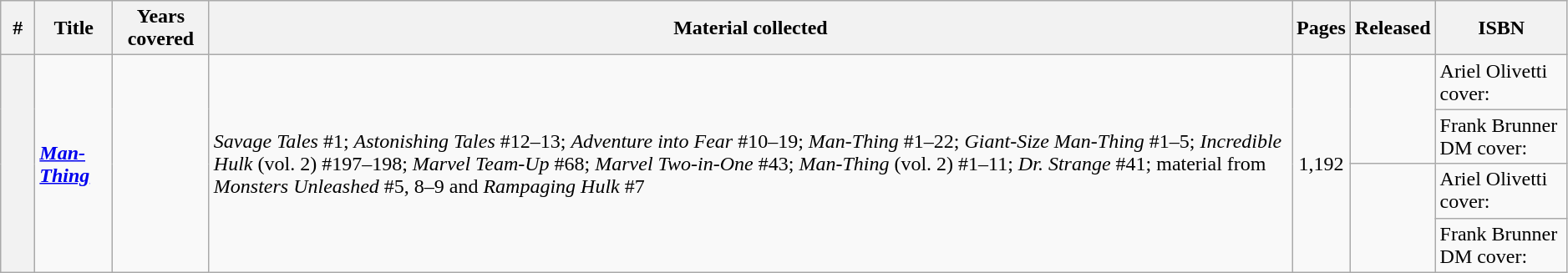<table class="wikitable sortable" width="99%">
<tr>
<th class="unsortable" width="20px">#</th>
<th>Title</th>
<th>Years covered</th>
<th class="unsortable">Material collected</th>
<th>Pages</th>
<th>Released</th>
<th class="unsortable">ISBN</th>
</tr>
<tr>
<th rowspan="4" style="background-color: light grey;"></th>
<td rowspan="4"><strong><em><a href='#'>Man-Thing</a></em></strong></td>
<td rowspan="4"></td>
<td rowspan="4"><em>Savage Tales</em> #1; <em>Astonishing Tales</em> #12–13; <em>Adventure into Fear</em> #10–19; <em>Man-Thing</em> #1–22; <em>Giant-Size Man-Thing</em> #1–5; <em>Incredible Hulk</em> (vol. 2) #197–198; <em>Marvel Team-Up</em> #68; <em>Marvel Two-in-One</em> #43; <em>Man-Thing</em> (vol. 2) #1–11; <em>Dr. Strange</em> #41; material from <em>Monsters Unleashed</em> #5, 8–9 and <em>Rampaging Hulk</em> #7</td>
<td rowspan="4" style="text-align: center;">1,192</td>
<td rowspan="2"></td>
<td>Ariel Olivetti cover: </td>
</tr>
<tr>
<td>Frank Brunner DM cover: </td>
</tr>
<tr>
<td rowspan="2"></td>
<td>Ariel Olivetti cover: </td>
</tr>
<tr>
<td>Frank Brunner DM cover: </td>
</tr>
</table>
